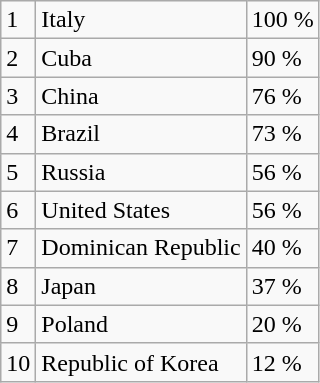<table class="wikitable">
<tr>
<td>1</td>
<td>Italy</td>
<td>100 %</td>
</tr>
<tr>
<td>2</td>
<td>Cuba</td>
<td>90 %</td>
</tr>
<tr>
<td>3</td>
<td>China</td>
<td>76 %</td>
</tr>
<tr>
<td>4</td>
<td>Brazil</td>
<td>73 %</td>
</tr>
<tr>
<td>5</td>
<td>Russia</td>
<td>56 %</td>
</tr>
<tr>
<td>6</td>
<td>United States</td>
<td>56 %</td>
</tr>
<tr>
<td>7</td>
<td>Dominican Republic</td>
<td>40 %</td>
</tr>
<tr>
<td>8</td>
<td>Japan</td>
<td>37 %</td>
</tr>
<tr>
<td>9</td>
<td>Poland</td>
<td>20 %</td>
</tr>
<tr>
<td>10</td>
<td>Republic of Korea</td>
<td>12 %</td>
</tr>
</table>
